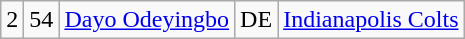<table class="wikitable" style="text-align:center">
<tr>
<td>2</td>
<td>54</td>
<td><a href='#'>Dayo Odeyingbo</a></td>
<td>DE</td>
<td><a href='#'>Indianapolis Colts</a></td>
</tr>
</table>
